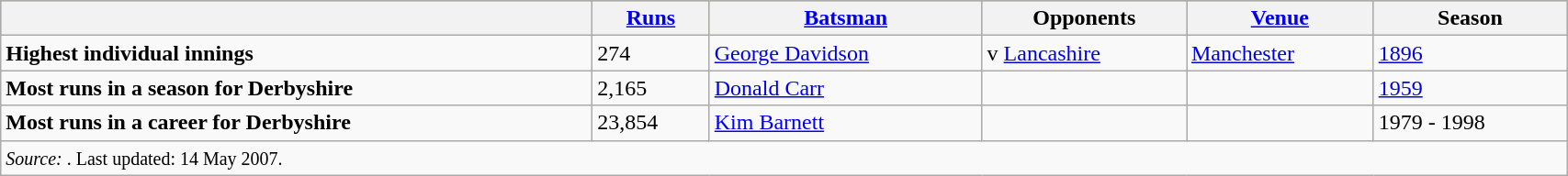<table class="wikitable" width=90%>
<tr bgcolor=#bdb76b>
<th></th>
<th><a href='#'>Runs</a></th>
<th><a href='#'>Batsman</a></th>
<th>Opponents</th>
<th><a href='#'>Venue</a></th>
<th>Season</th>
</tr>
<tr>
<td><strong>Highest individual innings</strong></td>
<td>274</td>
<td> <a href='#'>George Davidson</a></td>
<td>v <a href='#'>Lancashire</a></td>
<td><a href='#'>Manchester</a></td>
<td><a href='#'>1896</a></td>
</tr>
<tr>
<td><strong>Most runs in a season for Derbyshire</strong></td>
<td>2,165</td>
<td> <a href='#'>Donald Carr</a></td>
<td></td>
<td></td>
<td><a href='#'>1959</a></td>
</tr>
<tr>
<td><strong>Most runs in a career for Derbyshire</strong></td>
<td>23,854</td>
<td> <a href='#'>Kim Barnett</a></td>
<td></td>
<td></td>
<td>1979 - 1998</td>
</tr>
<tr>
<td colspan=6><small><em>Source: </em>. Last updated: 14 May 2007.</small></td>
</tr>
</table>
